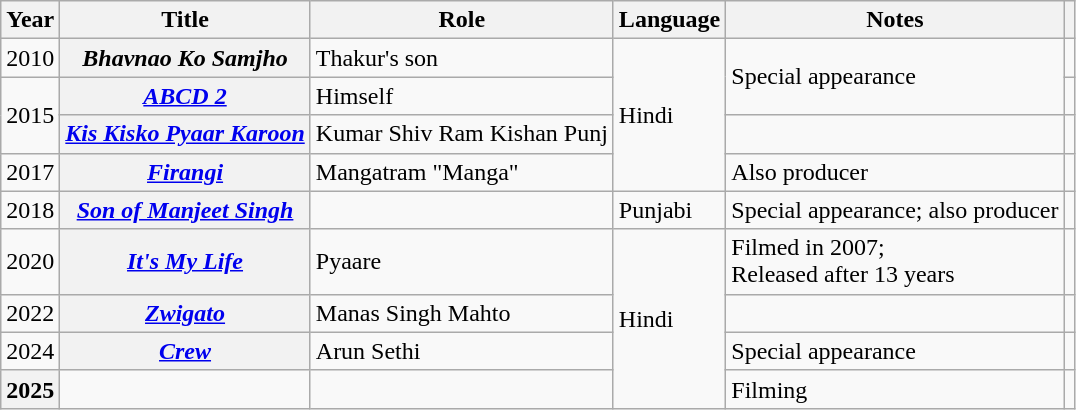<table class="wikitable plainrowheaders sortable">
<tr>
<th scope="col">Year</th>
<th scope="col">Title</th>
<th scope="col">Role</th>
<th>Language</th>
<th scope="col" class="unsortable">Notes</th>
<th scope="col" class="unsortable"></th>
</tr>
<tr>
<td>2010</td>
<th scope="row"><em>Bhavnao Ko Samjho</em></th>
<td>Thakur's son</td>
<td rowspan="4">Hindi</td>
<td rowspan="2">Special appearance</td>
<td></td>
</tr>
<tr>
<td rowspan="2">2015</td>
<th scope="row"><em><a href='#'>ABCD 2</a></em></th>
<td>Himself</td>
<td></td>
</tr>
<tr>
<th scope="row"><em><a href='#'>Kis Kisko Pyaar Karoon</a></em></th>
<td>Kumar Shiv Ram Kishan Punj</td>
<td></td>
<td></td>
</tr>
<tr>
<td>2017</td>
<th scope="row"><em><a href='#'>Firangi</a></em></th>
<td>Mangatram "Manga"</td>
<td>Also producer</td>
<td></td>
</tr>
<tr>
<td>2018</td>
<th scope="row"><em><a href='#'>Son of Manjeet Singh</a></em></th>
<td></td>
<td>Punjabi</td>
<td>Special appearance; also producer</td>
<td></td>
</tr>
<tr>
<td>2020</td>
<th scope="row"><em><a href='#'>It's My Life</a></em></th>
<td>Pyaare</td>
<td rowspan="4">Hindi</td>
<td>Filmed in 2007; <br>Released after 13 years</td>
<td></td>
</tr>
<tr>
<td>2022</td>
<th scope="row"><em><a href='#'>Zwigato</a></em></th>
<td>Manas Singh Mahto</td>
<td></td>
<td></td>
</tr>
<tr>
<td>2024</td>
<th scope="row"><em><a href='#'>Crew</a></em></th>
<td>Arun Sethi</td>
<td>Special appearance</td>
<td></td>
</tr>
<tr>
<th scope="row">2025</th>
<td></td>
<td></td>
<td>Filming</td>
<td style="text-align:center;"></td>
</tr>
</table>
